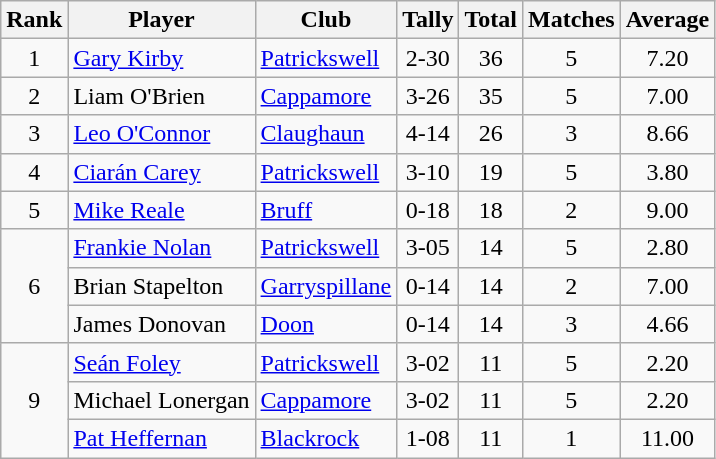<table class="wikitable">
<tr>
<th>Rank</th>
<th>Player</th>
<th>Club</th>
<th>Tally</th>
<th>Total</th>
<th>Matches</th>
<th>Average</th>
</tr>
<tr>
<td rowspan="1" style="text-align:center;">1</td>
<td><a href='#'>Gary Kirby</a></td>
<td><a href='#'>Patrickswell</a></td>
<td align=center>2-30</td>
<td align=center>36</td>
<td align=center>5</td>
<td align=center>7.20</td>
</tr>
<tr>
<td rowspan="1" style="text-align:center;">2</td>
<td>Liam O'Brien</td>
<td><a href='#'>Cappamore</a></td>
<td align=center>3-26</td>
<td align=center>35</td>
<td align=center>5</td>
<td align=center>7.00</td>
</tr>
<tr>
<td rowspan="1" style="text-align:center;">3</td>
<td><a href='#'>Leo O'Connor</a></td>
<td><a href='#'>Claughaun</a></td>
<td align=center>4-14</td>
<td align=center>26</td>
<td align=center>3</td>
<td align=center>8.66</td>
</tr>
<tr>
<td rowspan="1" style="text-align:center;">4</td>
<td><a href='#'>Ciarán Carey</a></td>
<td><a href='#'>Patrickswell</a></td>
<td align=center>3-10</td>
<td align=center>19</td>
<td align=center>5</td>
<td align=center>3.80</td>
</tr>
<tr>
<td rowspan="1" style="text-align:center;">5</td>
<td><a href='#'>Mike Reale</a></td>
<td><a href='#'>Bruff</a></td>
<td align=center>0-18</td>
<td align=center>18</td>
<td align=center>2</td>
<td align=center>9.00</td>
</tr>
<tr>
<td rowspan="3" style="text-align:center;">6</td>
<td><a href='#'>Frankie Nolan</a></td>
<td><a href='#'>Patrickswell</a></td>
<td align=center>3-05</td>
<td align=center>14</td>
<td align=center>5</td>
<td align=center>2.80</td>
</tr>
<tr>
<td>Brian Stapelton</td>
<td><a href='#'>Garryspillane</a></td>
<td align=center>0-14</td>
<td align=center>14</td>
<td align=center>2</td>
<td align=center>7.00</td>
</tr>
<tr>
<td>James Donovan</td>
<td><a href='#'>Doon</a></td>
<td align=center>0-14</td>
<td align=center>14</td>
<td align=center>3</td>
<td align=center>4.66</td>
</tr>
<tr>
<td rowspan="3" style="text-align:center;">9</td>
<td><a href='#'>Seán Foley</a></td>
<td><a href='#'>Patrickswell</a></td>
<td align=center>3-02</td>
<td align=center>11</td>
<td align=center>5</td>
<td align=center>2.20</td>
</tr>
<tr>
<td>Michael Lonergan</td>
<td><a href='#'>Cappamore</a></td>
<td align=center>3-02</td>
<td align=center>11</td>
<td align=center>5</td>
<td align=center>2.20</td>
</tr>
<tr>
<td><a href='#'>Pat Heffernan</a></td>
<td><a href='#'>Blackrock</a></td>
<td align=center>1-08</td>
<td align=center>11</td>
<td align=center>1</td>
<td align=center>11.00</td>
</tr>
</table>
